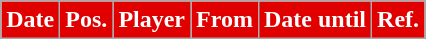<table class="wikitable plainrowheaders sortable">
<tr>
<th style="background:#E00000;color:#fff;">Date</th>
<th style="background:#E00000;color:#fff;">Pos.</th>
<th style="background:#E00000;color:#fff;">Player</th>
<th style="background:#E00000;color:#fff;">From</th>
<th style="background:#E00000;color:#fff;">Date until</th>
<th style="background:#E00000;color:#fff;">Ref.</th>
</tr>
</table>
